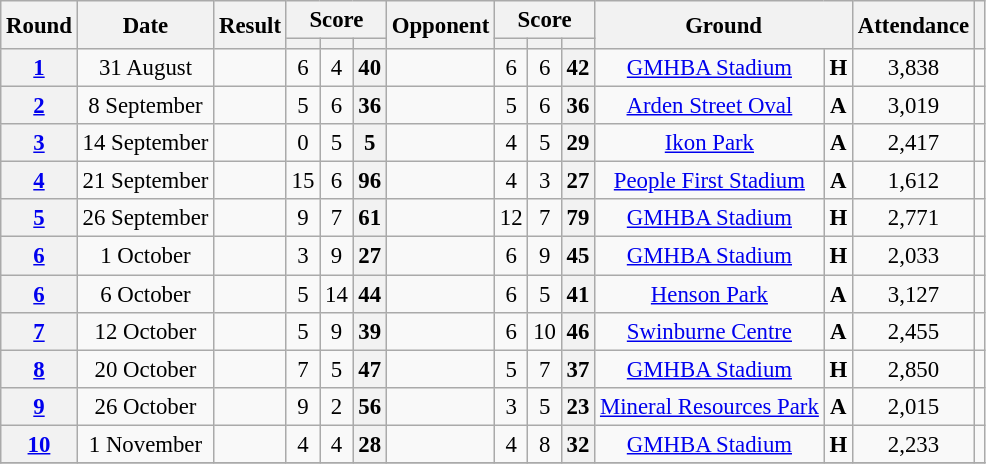<table class="wikitable plainrowheaders" style="font-size:95%; text-align:center;">
<tr>
<th scope="col" rowspan="2">Round</th>
<th scope="col" rowspan="2">Date</th>
<th scope="col" rowspan="2">Result</th>
<th scope="col" colspan="3">Score</th>
<th scope="col" rowspan="2">Opponent</th>
<th scope="col" colspan="3">Score</th>
<th scope="col" rowspan="2" colspan="2">Ground</th>
<th scope="col" rowspan="2">Attendance</th>
<th scope="col" rowspan="2"></th>
</tr>
<tr>
<th scope="col"></th>
<th scope="col"></th>
<th scope="col"></th>
<th scope="col"></th>
<th scope="col"></th>
<th scope="col"></th>
</tr>
<tr>
<th scope="row" style="text-align:center;"><a href='#'>1</a></th>
<td>31 August</td>
<td></td>
<td>6</td>
<td>4</td>
<th>40</th>
<td></td>
<td>6</td>
<td>6</td>
<th>42</th>
<td><a href='#'>GMHBA Stadium</a></td>
<td><strong>H</strong></td>
<td>3,838</td>
<td> </td>
</tr>
<tr>
<th scope="row" style="text-align:center;"><a href='#'>2</a></th>
<td>8 September</td>
<td></td>
<td>5</td>
<td>6</td>
<th>36</th>
<td></td>
<td>5</td>
<td>6</td>
<th>36</th>
<td><a href='#'>Arden Street Oval</a></td>
<td><strong>A</strong></td>
<td>3,019</td>
<td> </td>
</tr>
<tr>
<th scope="row" style="text-align:center;"><a href='#'>3</a></th>
<td>14 September</td>
<td></td>
<td>0</td>
<td>5</td>
<th>5</th>
<td></td>
<td>4</td>
<td>5</td>
<th>29</th>
<td><a href='#'>Ikon Park</a></td>
<td><strong>A</strong></td>
<td>2,417</td>
<td> </td>
</tr>
<tr>
<th scope="row" style="text-align:center;"><a href='#'>4</a></th>
<td>21 September</td>
<td></td>
<td>15</td>
<td>6</td>
<th>96</th>
<td></td>
<td>4</td>
<td>3</td>
<th>27</th>
<td><a href='#'>People First Stadium</a></td>
<td><strong>A</strong></td>
<td>1,612</td>
<td> </td>
</tr>
<tr>
<th scope="row" style="text-align:center;"><a href='#'>5</a></th>
<td>26 September</td>
<td></td>
<td>9</td>
<td>7</td>
<th>61</th>
<td></td>
<td>12</td>
<td>7</td>
<th>79</th>
<td><a href='#'>GMHBA Stadium</a></td>
<td><strong>H</strong></td>
<td>2,771</td>
<td> </td>
</tr>
<tr>
<th scope="row" style="text-align:center;"><a href='#'>6</a></th>
<td>1 October</td>
<td></td>
<td>3</td>
<td>9</td>
<th>27</th>
<td></td>
<td>6</td>
<td>9</td>
<th>45</th>
<td><a href='#'>GMHBA Stadium</a></td>
<td><strong>H</strong></td>
<td>2,033</td>
<td> </td>
</tr>
<tr>
<th scope="row" style="text-align:center;"><a href='#'>6</a></th>
<td>6 October</td>
<td></td>
<td>5</td>
<td>14</td>
<th>44</th>
<td></td>
<td>6</td>
<td>5</td>
<th>41</th>
<td><a href='#'>Henson Park</a></td>
<td><strong>A</strong></td>
<td>3,127</td>
<td> </td>
</tr>
<tr>
<th scope="row" style="text-align:center;"><a href='#'>7</a></th>
<td>12 October</td>
<td></td>
<td>5</td>
<td>9</td>
<th>39</th>
<td></td>
<td>6</td>
<td>10</td>
<th>46</th>
<td><a href='#'>Swinburne Centre</a></td>
<td><strong>A</strong></td>
<td>2,455</td>
<td> </td>
</tr>
<tr>
<th scope="row" style="text-align:center;"><a href='#'>8</a></th>
<td>20 October</td>
<td></td>
<td>7</td>
<td>5</td>
<th>47</th>
<td></td>
<td>5</td>
<td>7</td>
<th>37</th>
<td><a href='#'>GMHBA Stadium</a></td>
<td><strong>H</strong></td>
<td>2,850</td>
<td> </td>
</tr>
<tr>
<th scope="row" style="text-align:center;"><a href='#'>9</a></th>
<td>26 October</td>
<td></td>
<td>9</td>
<td>2</td>
<th>56</th>
<td></td>
<td>3</td>
<td>5</td>
<th>23</th>
<td><a href='#'>Mineral Resources Park</a></td>
<td><strong>A</strong></td>
<td>2,015</td>
<td> </td>
</tr>
<tr>
<th scope="row" style="text-align:center;"><a href='#'>10</a></th>
<td>1 November</td>
<td></td>
<td>4</td>
<td>4</td>
<th>28</th>
<td></td>
<td>4</td>
<td>8</td>
<th>32</th>
<td><a href='#'>GMHBA Stadium</a></td>
<td><strong>H</strong></td>
<td>2,233</td>
<td> </td>
</tr>
<tr>
</tr>
</table>
